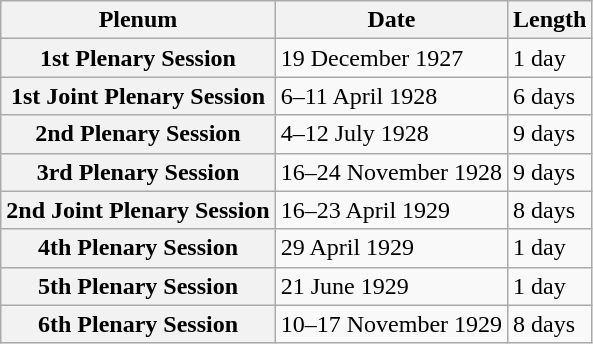<table class="wikitable sortable plainrowheaders">
<tr>
<th scope="col">Plenum</th>
<th scope="col">Date</th>
<th scope="col">Length</th>
</tr>
<tr>
<th scope="row">1st Plenary Session</th>
<td data-sort-value="1">19 December 1927</td>
<td>1 day</td>
</tr>
<tr>
<th scope="row">1st Joint Plenary Session</th>
<td data-sort-value="2">6–11 April 1928</td>
<td>6 days</td>
</tr>
<tr>
<th scope="row">2nd Plenary Session</th>
<td data-sort-value="3">4–12 July 1928</td>
<td>9 days</td>
</tr>
<tr>
<th scope="row">3rd Plenary Session</th>
<td data-sort-value="4">16–24 November 1928</td>
<td>9 days</td>
</tr>
<tr>
<th scope="row">2nd Joint Plenary Session</th>
<td data-sort-value="5">16–23 April 1929</td>
<td>8 days</td>
</tr>
<tr>
<th scope="row">4th Plenary Session</th>
<td data-sort-value="6">29 April 1929</td>
<td>1 day</td>
</tr>
<tr>
<th scope="row">5th Plenary Session</th>
<td data-sort-value="7">21 June 1929</td>
<td>1 day</td>
</tr>
<tr>
<th scope="row">6th Plenary Session</th>
<td data-sort-value="8">10–17 November 1929</td>
<td>8 days</td>
</tr>
</table>
